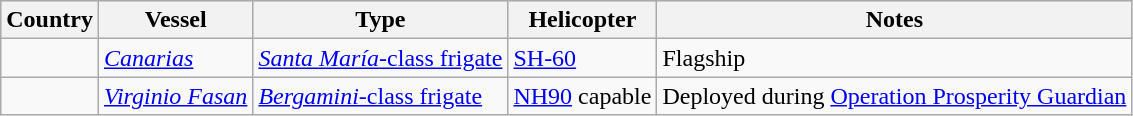<table class="wikitable">
<tr style="background:lightgrey;">
<th>Country</th>
<th>Vessel</th>
<th>Type</th>
<th>Helicopter</th>
<th>Notes</th>
</tr>
<tr>
<td></td>
<td><em><a href='#'>Canarias</a></em></td>
<td><a href='#'><em>Santa María</em>-class frigate</a></td>
<td><a href='#'>SH-60</a></td>
<td>Flagship</td>
</tr>
<tr>
<td></td>
<td><em><a href='#'>Virginio Fasan</a></em></td>
<td><a href='#'><em>Bergamini</em>-class frigate</a></td>
<td><a href='#'>NH90</a> capable</td>
<td>Deployed during <a href='#'>Operation Prosperity Guardian</a></td>
</tr>
</table>
